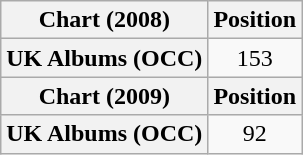<table class="wikitable plainrowheaders" style="text-align:center">
<tr>
<th scope="col">Chart (2008)</th>
<th scope="col">Position</th>
</tr>
<tr>
<th scope="row">UK Albums (OCC)</th>
<td>153</td>
</tr>
<tr>
<th scope="col">Chart (2009)</th>
<th scope="col">Position</th>
</tr>
<tr>
<th scope="row">UK Albums (OCC)</th>
<td>92</td>
</tr>
</table>
